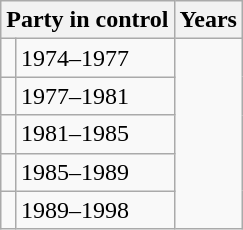<table class="wikitable">
<tr>
<th colspan="2">Party in control</th>
<th>Years</th>
</tr>
<tr>
<td></td>
<td>1974–1977</td>
</tr>
<tr>
<td></td>
<td>1977–1981</td>
</tr>
<tr>
<td></td>
<td>1981–1985</td>
</tr>
<tr>
<td></td>
<td>1985–1989</td>
</tr>
<tr>
<td></td>
<td>1989–1998</td>
</tr>
</table>
